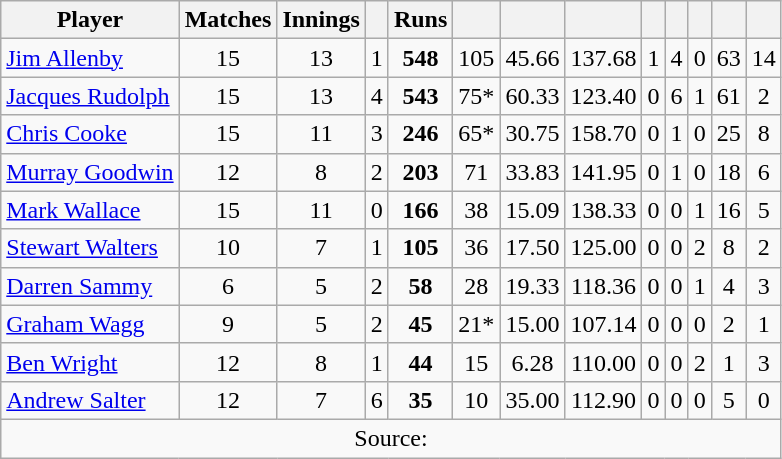<table class="wikitable" style="text-align:center">
<tr>
<th>Player</th>
<th>Matches</th>
<th>Innings</th>
<th></th>
<th>Runs</th>
<th></th>
<th></th>
<th></th>
<th></th>
<th></th>
<th></th>
<th></th>
<th></th>
</tr>
<tr>
<td align="left"><a href='#'>Jim Allenby</a></td>
<td>15</td>
<td>13</td>
<td>1</td>
<td><strong>548</strong></td>
<td>105</td>
<td>45.66</td>
<td>137.68</td>
<td>1</td>
<td>4</td>
<td>0</td>
<td>63</td>
<td>14</td>
</tr>
<tr>
<td align="left"><a href='#'>Jacques Rudolph</a></td>
<td>15</td>
<td>13</td>
<td>4</td>
<td><strong>543</strong></td>
<td>75*</td>
<td>60.33</td>
<td>123.40</td>
<td>0</td>
<td>6</td>
<td>1</td>
<td>61</td>
<td>2</td>
</tr>
<tr>
<td align="left"><a href='#'>Chris Cooke</a></td>
<td>15</td>
<td>11</td>
<td>3</td>
<td><strong>246</strong></td>
<td>65*</td>
<td>30.75</td>
<td>158.70</td>
<td>0</td>
<td>1</td>
<td>0</td>
<td>25</td>
<td>8</td>
</tr>
<tr>
<td align="left"><a href='#'>Murray Goodwin</a></td>
<td>12</td>
<td>8</td>
<td>2</td>
<td><strong>203</strong></td>
<td>71</td>
<td>33.83</td>
<td>141.95</td>
<td>0</td>
<td>1</td>
<td>0</td>
<td>18</td>
<td>6</td>
</tr>
<tr>
<td align="left"><a href='#'>Mark Wallace</a></td>
<td>15</td>
<td>11</td>
<td>0</td>
<td><strong>166</strong></td>
<td>38</td>
<td>15.09</td>
<td>138.33</td>
<td>0</td>
<td>0</td>
<td>1</td>
<td>16</td>
<td>5</td>
</tr>
<tr>
<td align="left"><a href='#'>Stewart Walters</a></td>
<td>10</td>
<td>7</td>
<td>1</td>
<td><strong>105</strong></td>
<td>36</td>
<td>17.50</td>
<td>125.00</td>
<td>0</td>
<td>0</td>
<td>2</td>
<td>8</td>
<td>2</td>
</tr>
<tr>
<td align="left"><a href='#'>Darren Sammy</a></td>
<td>6</td>
<td>5</td>
<td>2</td>
<td><strong>58</strong></td>
<td>28</td>
<td>19.33</td>
<td>118.36</td>
<td>0</td>
<td>0</td>
<td>1</td>
<td>4</td>
<td>3</td>
</tr>
<tr>
<td align="left"><a href='#'>Graham Wagg</a></td>
<td>9</td>
<td>5</td>
<td>2</td>
<td><strong>45</strong></td>
<td>21*</td>
<td>15.00</td>
<td>107.14</td>
<td>0</td>
<td>0</td>
<td>0</td>
<td>2</td>
<td>1</td>
</tr>
<tr>
<td align="left"><a href='#'>Ben Wright</a></td>
<td>12</td>
<td>8</td>
<td>1</td>
<td><strong>44</strong></td>
<td>15</td>
<td>6.28</td>
<td>110.00</td>
<td>0</td>
<td>0</td>
<td>2</td>
<td>1</td>
<td>3</td>
</tr>
<tr>
<td align="left"><a href='#'>Andrew Salter</a></td>
<td>12</td>
<td>7</td>
<td>6</td>
<td><strong>35</strong></td>
<td>10</td>
<td>35.00</td>
<td>112.90</td>
<td>0</td>
<td>0</td>
<td>0</td>
<td>5</td>
<td>0</td>
</tr>
<tr>
<td colspan="13">Source:</td>
</tr>
</table>
